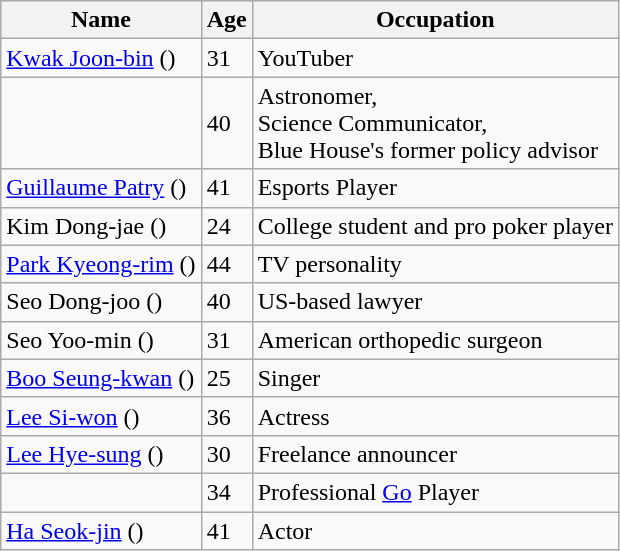<table class="wikitable">
<tr>
<th>Name</th>
<th>Age</th>
<th>Occupation</th>
</tr>
<tr>
<td><a href='#'>Kwak Joon-bin</a> ()</td>
<td>31</td>
<td>YouTuber</td>
</tr>
<tr>
<td></td>
<td>40</td>
<td>Astronomer,<br>Science Communicator,<br>Blue House's former policy advisor</td>
</tr>
<tr>
<td><a href='#'>Guillaume Patry</a> ()</td>
<td>41</td>
<td>Esports Player</td>
</tr>
<tr>
<td>Kim Dong-jae ()</td>
<td>24</td>
<td>College student and pro poker player</td>
</tr>
<tr>
<td><a href='#'>Park Kyeong-rim</a> ()</td>
<td>44</td>
<td>TV personality</td>
</tr>
<tr>
<td>Seo Dong-joo ()</td>
<td>40</td>
<td>US-based lawyer</td>
</tr>
<tr>
<td>Seo Yoo-min ()</td>
<td>31</td>
<td>American orthopedic surgeon</td>
</tr>
<tr>
<td><a href='#'>Boo Seung-kwan</a> ()</td>
<td>25</td>
<td>Singer</td>
</tr>
<tr>
<td><a href='#'>Lee Si-won</a> ()</td>
<td>36</td>
<td>Actress</td>
</tr>
<tr>
<td><a href='#'>Lee Hye-sung</a> ()</td>
<td>30</td>
<td>Freelance announcer</td>
</tr>
<tr>
<td></td>
<td>34</td>
<td>Professional <a href='#'>Go</a> Player</td>
</tr>
<tr>
<td><a href='#'>Ha Seok-jin</a> ()</td>
<td>41</td>
<td>Actor</td>
</tr>
</table>
